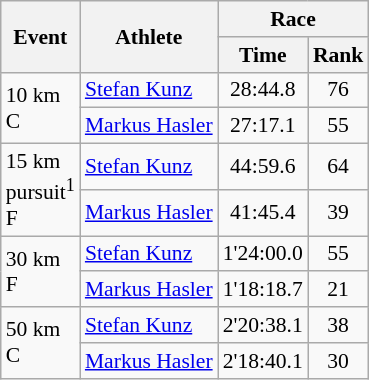<table class="wikitable" border="1" style="font-size:90%">
<tr>
<th rowspan=2>Event</th>
<th rowspan=2>Athlete</th>
<th colspan=2>Race</th>
</tr>
<tr>
<th>Time</th>
<th>Rank</th>
</tr>
<tr>
<td rowspan=2>10 km <br> C</td>
<td><a href='#'>Stefan Kunz</a></td>
<td align=center>28:44.8</td>
<td align=center>76</td>
</tr>
<tr>
<td><a href='#'>Markus Hasler</a></td>
<td align=center>27:17.1</td>
<td align=center>55</td>
</tr>
<tr>
<td rowspan=2>15 km <br> pursuit<sup>1</sup> <br> F</td>
<td><a href='#'>Stefan Kunz</a></td>
<td align=center>44:59.6</td>
<td align=center>64</td>
</tr>
<tr>
<td><a href='#'>Markus Hasler</a></td>
<td align=center>41:45.4</td>
<td align=center>39</td>
</tr>
<tr>
<td rowspan=2>30 km <br> F</td>
<td><a href='#'>Stefan Kunz</a></td>
<td align=center>1'24:00.0</td>
<td align=center>55</td>
</tr>
<tr>
<td><a href='#'>Markus Hasler</a></td>
<td align=center>1'18:18.7</td>
<td align=center>21</td>
</tr>
<tr>
<td rowspan=2>50 km <br> C</td>
<td><a href='#'>Stefan Kunz</a></td>
<td align=center>2'20:38.1</td>
<td align=center>38</td>
</tr>
<tr>
<td><a href='#'>Markus Hasler</a></td>
<td align=center>2'18:40.1</td>
<td align=center>30</td>
</tr>
</table>
